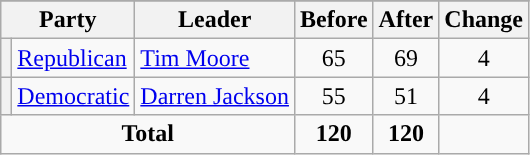<table class="wikitable" style="text-align:center;">
<tr>
</tr>
<tr>
<th colspan=2>Party</th>
<th>Leader</th>
<th>Before</th>
<th>After</th>
<th>Change</th>
</tr>
<tr>
<th style="background-color:"></th>
<td style="text-align:left;"><a href='#'>Republican</a></td>
<td style="text-align:left;"><a href='#'>Tim Moore</a></td>
<td>65</td>
<td>69</td>
<td> 4</td>
</tr>
<tr>
<th style="background-color:"></th>
<td style="text-align:left;"><a href='#'>Democratic</a></td>
<td style="text-align:left;"><a href='#'>Darren Jackson</a></td>
<td>55</td>
<td>51</td>
<td> 4</td>
</tr>
<tr>
<td colspan=3><strong>Total</strong></td>
<td><strong>120</strong></td>
<td><strong>120</strong></td>
<td></td>
</tr>
</table>
